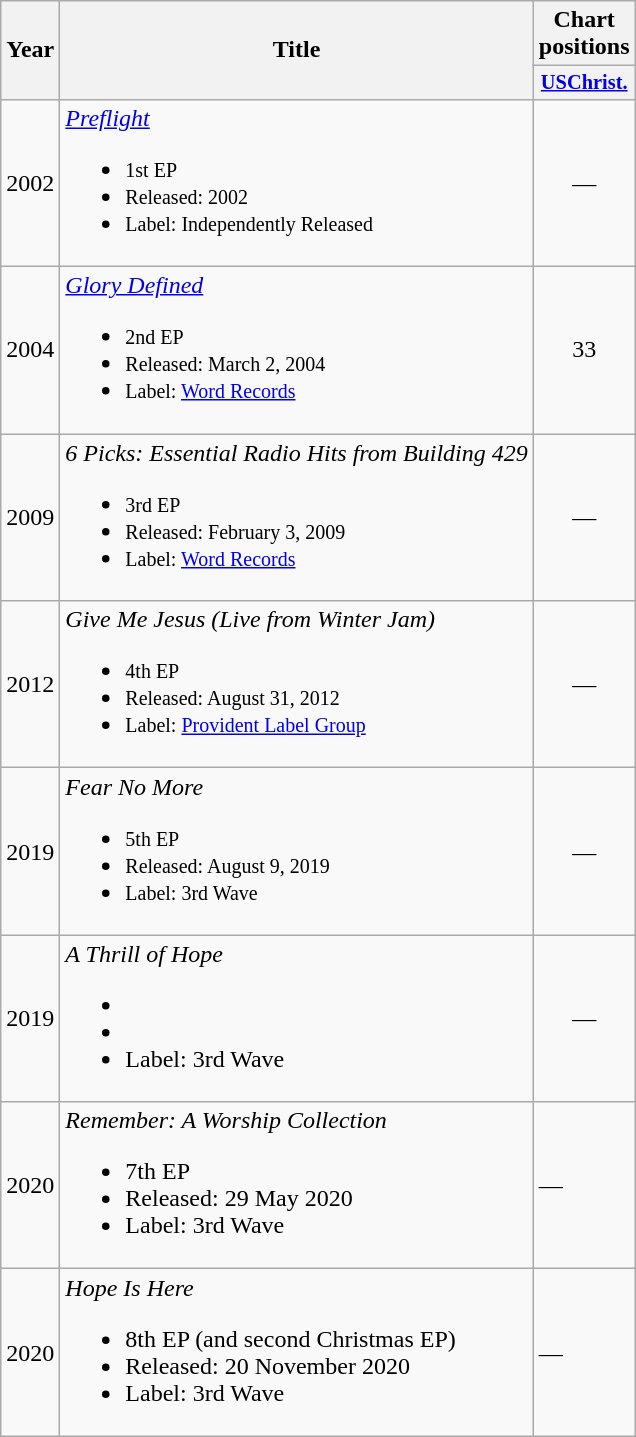<table class="wikitable">
<tr>
<th rowspan="2">Year</th>
<th rowspan="2">Title</th>
<th>Chart positions</th>
</tr>
<tr>
<th scope="col" style="width:3em;font-size:85%;"><a href='#'>USChrist.</a></th>
</tr>
<tr>
<td align="center">2002</td>
<td><em><a href='#'>Preflight</a></em><br><ul><li><small>1st EP</small></li><li><small>Released: 2002</small></li><li><small>Label: Independently Released</small></li></ul></td>
<td align="center">—</td>
</tr>
<tr>
<td align="center">2004</td>
<td><em><a href='#'>Glory Defined</a></em><br><ul><li><small>2nd EP</small></li><li><small>Released: March 2, 2004</small></li><li><small>Label: <a href='#'>Word Records</a></small></li></ul></td>
<td align="center">33</td>
</tr>
<tr>
<td align="center">2009</td>
<td><em>6 Picks: Essential Radio Hits from Building 429</em><br><ul><li><small>3rd EP</small></li><li><small>Released: February 3, 2009</small></li><li><small>Label: <a href='#'>Word Records</a></small></li></ul></td>
<td align="center">—</td>
</tr>
<tr>
<td align="center">2012</td>
<td><em>Give Me Jesus (Live from Winter Jam)</em><br><ul><li><small>4th EP</small></li><li><small>Released: August 31, 2012</small></li><li><small>Label: <a href='#'>Provident Label Group</a></small></li></ul></td>
<td align="center">—</td>
</tr>
<tr>
<td align="center">2019</td>
<td><em>Fear No More</em><br><ul><li><small>5th EP</small></li><li><small>Released: August 9, 2019</small></li><li><small>Label: 3rd Wave</small></li></ul></td>
<td align="center">—</td>
</tr>
<tr>
<td align="center">2019</td>
<td><em>A Thrill of Hope</em><br><ul><li></li><li></li><li>Label: 3rd Wave</li></ul></td>
<td align="center">—</td>
</tr>
<tr>
<td>2020</td>
<td><em>Remember: A Worship Collection</em><br><ul><li>7th EP</li><li>Released: 29 May 2020</li><li>Label: 3rd Wave</li></ul></td>
<td>—</td>
</tr>
<tr>
<td>2020</td>
<td><em>Hope Is Here</em><br><ul><li>8th EP (and second Christmas EP)</li><li>Released: 20 November 2020</li><li>Label: 3rd Wave</li></ul></td>
<td>—</td>
</tr>
</table>
